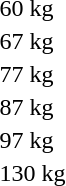<table>
<tr>
</tr>
<tr>
<td rowspan=2>60 kg<br></td>
<td rowspan=2></td>
<td rowspan=2></td>
<td></td>
</tr>
<tr>
<td></td>
</tr>
<tr>
<td rowspan=2>67 kg<br></td>
<td rowspan=2></td>
<td rowspan=2></td>
<td></td>
</tr>
<tr>
<td></td>
</tr>
<tr>
<td rowspan=2>77 kg<br></td>
<td rowspan=2></td>
<td rowspan=2></td>
<td></td>
</tr>
<tr>
<td></td>
</tr>
<tr>
<td rowspan=2>87 kg<br></td>
<td rowspan=2></td>
<td rowspan=2></td>
<td></td>
</tr>
<tr>
<td></td>
</tr>
<tr>
<td rowspan=2>97 kg<br></td>
<td rowspan=2></td>
<td rowspan=2></td>
<td></td>
</tr>
<tr>
<td></td>
</tr>
<tr>
<td rowspan=2>130 kg<br></td>
<td rowspan=2></td>
<td rowspan=2></td>
<td></td>
</tr>
<tr>
<td></td>
</tr>
<tr>
</tr>
</table>
